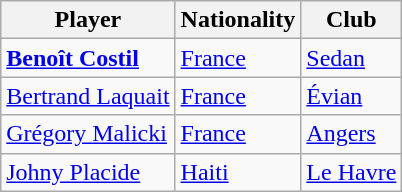<table class="wikitable">
<tr>
<th>Player</th>
<th>Nationality</th>
<th>Club</th>
</tr>
<tr>
<td><strong><a href='#'>Benoît Costil</a></strong></td>
<td> <a href='#'>France</a></td>
<td><a href='#'>Sedan</a></td>
</tr>
<tr>
<td><a href='#'>Bertrand Laquait</a></td>
<td> <a href='#'>France</a></td>
<td><a href='#'>Évian</a></td>
</tr>
<tr>
<td><a href='#'>Grégory Malicki</a></td>
<td> <a href='#'>France</a></td>
<td><a href='#'>Angers</a></td>
</tr>
<tr>
<td><a href='#'>Johny Placide</a></td>
<td> <a href='#'>Haiti</a></td>
<td><a href='#'>Le Havre</a></td>
</tr>
</table>
